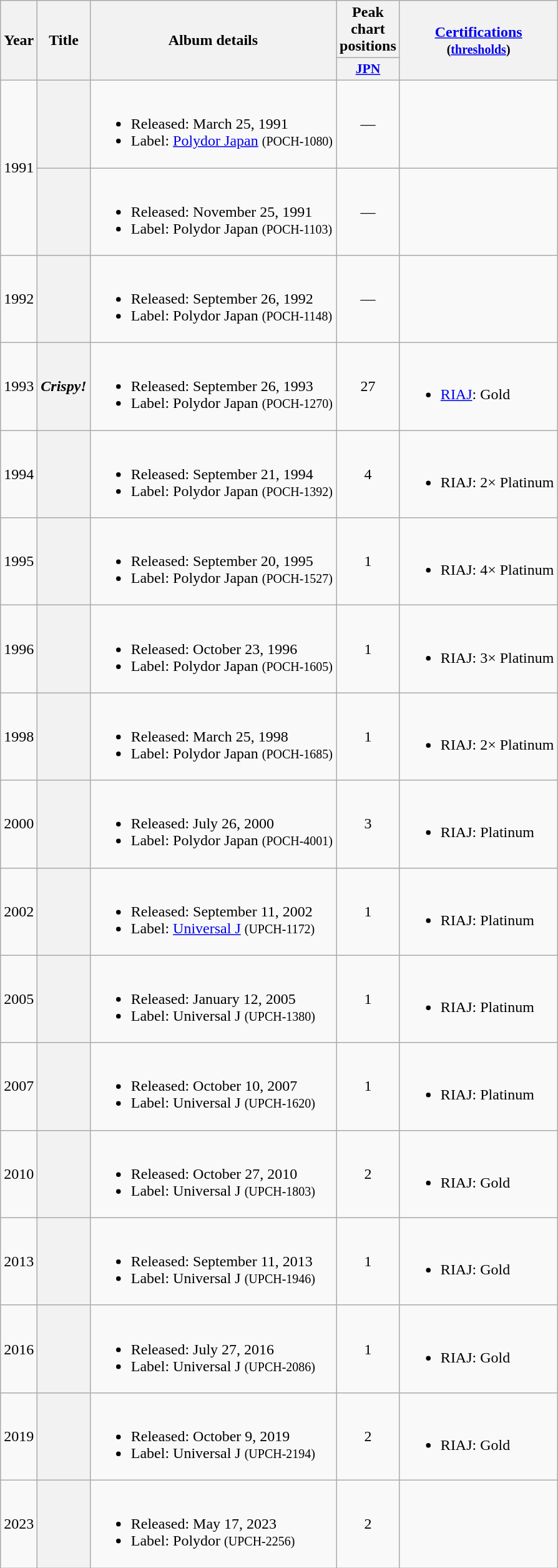<table class="wikitable plainrowheaders" style="text-align:center;">
<tr>
<th rowspan="2">Year</th>
<th rowspan="2">Title</th>
<th rowspan="2">Album details</th>
<th colspan="1">Peak chart positions</th>
<th rowspan="2"><a href='#'>Certifications</a><br><small>(<a href='#'>thresholds</a>)</small></th>
</tr>
<tr>
<th style="width:3em;font-size:90%"><a href='#'>JPN</a><br></th>
</tr>
<tr>
<td rowspan="2">1991</td>
<th scope="row"></th>
<td align="left"><br><ul><li>Released: March 25, 1991</li><li>Label: <a href='#'>Polydor Japan</a> <small>(POCH-1080)</small></li></ul></td>
<td>—</td>
<td></td>
</tr>
<tr>
<th scope="row"></th>
<td align="left"><br><ul><li>Released: November 25, 1991</li><li>Label: Polydor Japan <small>(POCH-1103)</small></li></ul></td>
<td>—</td>
<td></td>
</tr>
<tr>
<td>1992</td>
<th scope="row"></th>
<td align="left"><br><ul><li>Released: September 26, 1992</li><li>Label: Polydor Japan <small>(POCH-1148)</small></li></ul></td>
<td>—</td>
<td></td>
</tr>
<tr>
<td>1993</td>
<th scope="row"><em>Crispy!</em></th>
<td align="left"><br><ul><li>Released: September 26, 1993</li><li>Label: Polydor Japan <small>(POCH-1270)</small></li></ul></td>
<td>27</td>
<td align="left"><br><ul><li><a href='#'>RIAJ</a>: Gold </li></ul></td>
</tr>
<tr>
<td>1994</td>
<th scope="row"></th>
<td align="left"><br><ul><li>Released: September 21, 1994</li><li>Label: Polydor Japan <small>(POCH-1392)</small></li></ul></td>
<td>4</td>
<td align="left"><br><ul><li>RIAJ: 2× Platinum </li></ul></td>
</tr>
<tr>
<td>1995</td>
<th scope="row"></th>
<td align="left"><br><ul><li>Released: September 20, 1995</li><li>Label: Polydor Japan <small>(POCH-1527)</small></li></ul></td>
<td>1</td>
<td align="left"><br><ul><li>RIAJ: 4× Platinum </li></ul></td>
</tr>
<tr>
<td>1996</td>
<th scope="row"></th>
<td align="left"><br><ul><li>Released: October 23, 1996</li><li>Label: Polydor Japan <small>(POCH-1605)</small></li></ul></td>
<td>1</td>
<td align="left"><br><ul><li>RIAJ: 3× Platinum </li></ul></td>
</tr>
<tr>
<td>1998</td>
<th scope="row"></th>
<td align="left"><br><ul><li>Released: March 25, 1998</li><li>Label: Polydor Japan <small>(POCH-1685)</small></li></ul></td>
<td>1</td>
<td align="left"><br><ul><li>RIAJ: 2× Platinum </li></ul></td>
</tr>
<tr>
<td>2000</td>
<th scope="row"></th>
<td align="left"><br><ul><li>Released: July 26, 2000</li><li>Label: Polydor Japan <small>(POCH-4001)</small></li></ul></td>
<td>3</td>
<td align="left"><br><ul><li>RIAJ: Platinum </li></ul></td>
</tr>
<tr>
<td>2002</td>
<th scope="row"></th>
<td align="left"><br><ul><li>Released: September 11, 2002</li><li>Label: <a href='#'>Universal J</a> <small>(UPCH-1172)</small></li></ul></td>
<td>1</td>
<td align="left"><br><ul><li>RIAJ: Platinum </li></ul></td>
</tr>
<tr>
<td>2005</td>
<th scope="row"></th>
<td align="left"><br><ul><li>Released: January 12, 2005</li><li>Label: Universal J <small>(UPCH-1380)</small></li></ul></td>
<td>1</td>
<td align="left"><br><ul><li>RIAJ: Platinum </li></ul></td>
</tr>
<tr>
<td>2007</td>
<th scope="row"></th>
<td align="left"><br><ul><li>Released: October 10, 2007</li><li>Label: Universal J <small>(UPCH-1620)</small></li></ul></td>
<td>1</td>
<td align="left"><br><ul><li>RIAJ: Platinum </li></ul></td>
</tr>
<tr>
<td>2010</td>
<th scope="row"></th>
<td align="left"><br><ul><li>Released: October 27, 2010</li><li>Label: Universal J <small>(UPCH-1803)</small></li></ul></td>
<td>2</td>
<td align="left"><br><ul><li>RIAJ: Gold </li></ul></td>
</tr>
<tr>
<td>2013</td>
<th scope="row"></th>
<td align="left"><br><ul><li>Released: September 11, 2013</li><li>Label: Universal J <small>(UPCH-1946)</small></li></ul></td>
<td>1</td>
<td align="left"><br><ul><li>RIAJ: Gold </li></ul></td>
</tr>
<tr>
<td>2016</td>
<th scope="row"></th>
<td align="left"><br><ul><li>Released: July 27, 2016</li><li>Label: Universal J <small>(UPCH-2086)</small></li></ul></td>
<td>1</td>
<td align="left"><br><ul><li>RIAJ: Gold </li></ul></td>
</tr>
<tr>
<td>2019</td>
<th scope="row"></th>
<td align="left"><br><ul><li>Released: October 9, 2019</li><li>Label: Universal J <small>(UPCH-2194)</small></li></ul></td>
<td>2</td>
<td align="left"><br><ul><li>RIAJ: Gold </li></ul></td>
</tr>
<tr>
<td>2023</td>
<th scope="row"></th>
<td align="left"><br><ul><li>Released: May 17, 2023</li><li>Label: Polydor <small>(UPCH-2256)</small></li></ul></td>
<td>2</td>
<td align="left"></td>
</tr>
</table>
